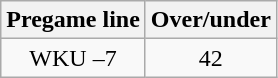<table class="wikitable">
<tr align="center">
<th style=>Pregame line</th>
<th style=>Over/under</th>
</tr>
<tr align="center">
<td>WKU –7</td>
<td>42</td>
</tr>
</table>
